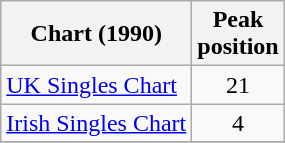<table class="wikitable sortable">
<tr>
<th>Chart (1990)</th>
<th align="center">Peak<br>position</th>
</tr>
<tr>
<td><a href='#'>UK Singles Chart</a></td>
<td align="center">21</td>
</tr>
<tr>
<td><a href='#'>Irish Singles Chart</a></td>
<td align="center">4</td>
</tr>
<tr>
</tr>
</table>
